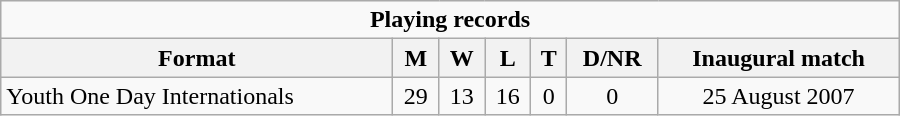<table class="wikitable" style="text-align: center; width: 600px">
<tr>
<td colspan="8" align="center"><strong>Playing records</strong></td>
</tr>
<tr>
<th>Format</th>
<th>M</th>
<th>W</th>
<th>L</th>
<th>T</th>
<th>D/NR</th>
<th>Inaugural match</th>
</tr>
<tr>
<td align="left">Youth One Day Internationals</td>
<td>29</td>
<td>13</td>
<td>16</td>
<td>0</td>
<td>0</td>
<td>25 August 2007</td>
</tr>
</table>
